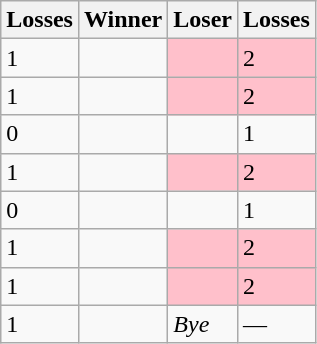<table class=wikitable>
<tr>
<th>Losses</th>
<th>Winner</th>
<th>Loser</th>
<th>Losses</th>
</tr>
<tr>
<td>1</td>
<td></td>
<td bgcolor=pink></td>
<td bgcolor=pink>2</td>
</tr>
<tr>
<td>1</td>
<td></td>
<td bgcolor=pink></td>
<td bgcolor=pink>2</td>
</tr>
<tr>
<td>0</td>
<td></td>
<td></td>
<td>1</td>
</tr>
<tr>
<td>1</td>
<td></td>
<td bgcolor=pink></td>
<td bgcolor=pink>2</td>
</tr>
<tr>
<td>0</td>
<td></td>
<td></td>
<td>1</td>
</tr>
<tr>
<td>1</td>
<td></td>
<td bgcolor=pink></td>
<td bgcolor=pink>2</td>
</tr>
<tr>
<td>1</td>
<td></td>
<td bgcolor=pink></td>
<td bgcolor=pink>2</td>
</tr>
<tr>
<td>1</td>
<td></td>
<td><em>Bye</em></td>
<td>—</td>
</tr>
</table>
